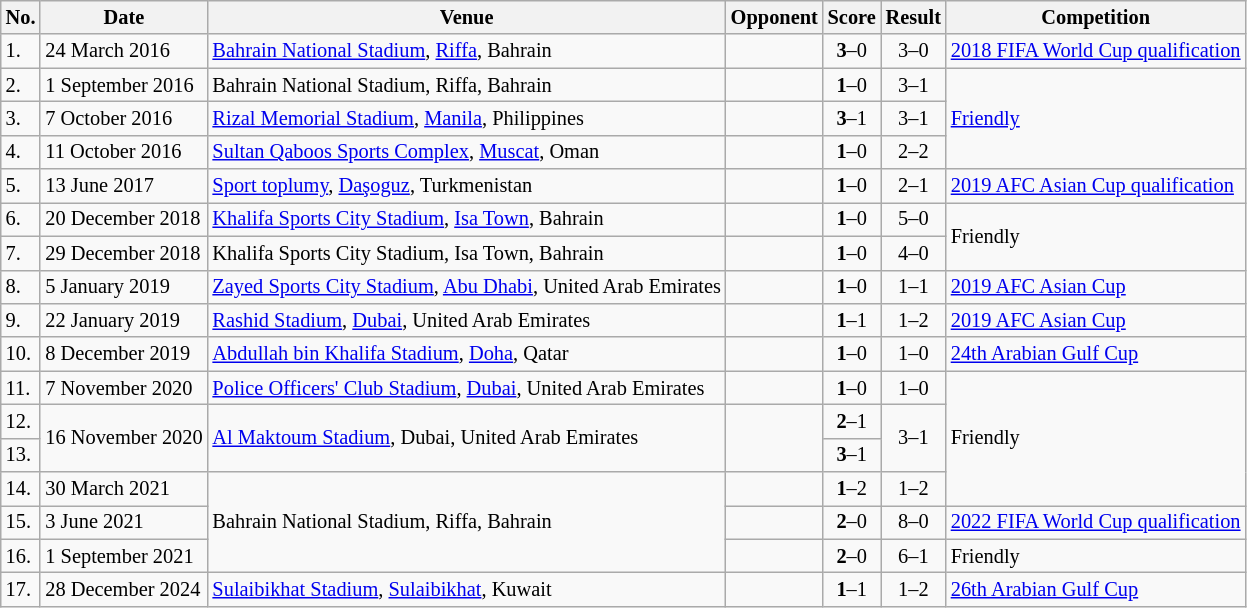<table class="wikitable" style="font-size:85%;">
<tr>
<th>No.</th>
<th>Date</th>
<th>Venue</th>
<th>Opponent</th>
<th>Score</th>
<th>Result</th>
<th>Competition</th>
</tr>
<tr>
<td>1.</td>
<td>24 March 2016</td>
<td><a href='#'>Bahrain National Stadium</a>, <a href='#'>Riffa</a>, Bahrain</td>
<td></td>
<td align=center><strong>3</strong>–0</td>
<td align=center>3–0</td>
<td><a href='#'>2018 FIFA World Cup qualification</a></td>
</tr>
<tr>
<td>2.</td>
<td>1 September 2016</td>
<td>Bahrain National Stadium, Riffa, Bahrain</td>
<td></td>
<td align=center><strong>1</strong>–0</td>
<td align=center>3–1</td>
<td rowspan="3"><a href='#'>Friendly</a></td>
</tr>
<tr>
<td>3.</td>
<td>7 October 2016</td>
<td><a href='#'>Rizal Memorial Stadium</a>, <a href='#'>Manila</a>, Philippines</td>
<td></td>
<td align=center><strong>3</strong>–1</td>
<td align=center>3–1</td>
</tr>
<tr>
<td>4.</td>
<td>11 October 2016</td>
<td><a href='#'>Sultan Qaboos Sports Complex</a>, <a href='#'>Muscat</a>, Oman</td>
<td></td>
<td align=center><strong>1</strong>–0</td>
<td align=center>2–2</td>
</tr>
<tr>
<td>5.</td>
<td>13 June 2017</td>
<td><a href='#'>Sport toplumy</a>, <a href='#'>Daşoguz</a>, Turkmenistan</td>
<td></td>
<td align=center><strong>1</strong>–0</td>
<td align=center>2–1</td>
<td><a href='#'>2019 AFC Asian Cup qualification</a></td>
</tr>
<tr>
<td>6.</td>
<td>20 December 2018</td>
<td><a href='#'>Khalifa Sports City Stadium</a>, <a href='#'>Isa Town</a>, Bahrain</td>
<td></td>
<td align=center><strong>1</strong>–0</td>
<td align=center>5–0</td>
<td rowspan="2">Friendly</td>
</tr>
<tr>
<td>7.</td>
<td>29 December 2018</td>
<td>Khalifa Sports City Stadium, Isa Town, Bahrain</td>
<td></td>
<td align=center><strong>1</strong>–0</td>
<td align=center>4–0</td>
</tr>
<tr>
<td>8.</td>
<td>5 January 2019</td>
<td><a href='#'>Zayed Sports City Stadium</a>, <a href='#'>Abu Dhabi</a>, United Arab Emirates</td>
<td></td>
<td align=center><strong>1</strong>–0</td>
<td align=center>1–1</td>
<td><a href='#'>2019 AFC Asian Cup</a></td>
</tr>
<tr>
<td>9.</td>
<td>22 January 2019</td>
<td><a href='#'>Rashid Stadium</a>, <a href='#'>Dubai</a>, United Arab Emirates</td>
<td></td>
<td align=center><strong>1</strong>–1</td>
<td align=center>1–2 </td>
<td><a href='#'>2019 AFC Asian Cup</a></td>
</tr>
<tr>
<td>10.</td>
<td>8 December 2019</td>
<td><a href='#'>Abdullah bin Khalifa Stadium</a>, <a href='#'>Doha</a>, Qatar</td>
<td></td>
<td align=center><strong>1</strong>–0</td>
<td align=center>1–0</td>
<td><a href='#'>24th Arabian Gulf Cup</a></td>
</tr>
<tr>
<td>11.</td>
<td>7 November 2020</td>
<td><a href='#'>Police Officers' Club Stadium</a>, <a href='#'>Dubai</a>, United Arab Emirates</td>
<td></td>
<td align=center><strong>1</strong>–0</td>
<td align=center>1–0</td>
<td rowspan="4">Friendly</td>
</tr>
<tr>
<td>12.</td>
<td rowspan="2">16 November 2020</td>
<td rowspan="2"><a href='#'>Al Maktoum Stadium</a>, Dubai, United Arab Emirates</td>
<td rowspan="2"></td>
<td align=center><strong>2</strong>–1</td>
<td rowspan="2" align=center>3–1</td>
</tr>
<tr>
<td>13.</td>
<td align=center><strong>3</strong>–1</td>
</tr>
<tr>
<td>14.</td>
<td>30 March 2021</td>
<td rowspan="3">Bahrain National Stadium, Riffa, Bahrain</td>
<td></td>
<td align=center><strong>1</strong>–2</td>
<td align=center>1–2</td>
</tr>
<tr>
<td>15.</td>
<td>3 June 2021</td>
<td></td>
<td align=center><strong>2</strong>–0</td>
<td align=center>8–0</td>
<td><a href='#'>2022 FIFA World Cup qualification</a></td>
</tr>
<tr>
<td>16.</td>
<td>1 September 2021</td>
<td></td>
<td align=center><strong>2</strong>–0</td>
<td align=center>6–1</td>
<td>Friendly</td>
</tr>
<tr>
<td>17.</td>
<td>28 December 2024</td>
<td><a href='#'>Sulaibikhat Stadium</a>, <a href='#'>Sulaibikhat</a>, Kuwait</td>
<td></td>
<td align="center"><strong>1</strong>–1</td>
<td align="center">1–2</td>
<td><a href='#'>26th Arabian Gulf Cup</a></td>
</tr>
</table>
